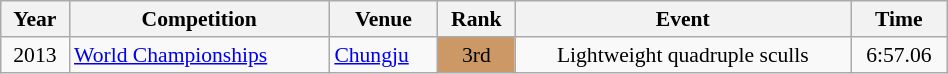<table class="wikitable" width=50% style="font-size:90%; text-align:center;">
<tr>
<th>Year</th>
<th>Competition</th>
<th>Venue</th>
<th>Rank</th>
<th>Event</th>
<th>Time</th>
</tr>
<tr>
<td>2013</td>
<td align=left><a href='#'>World Championships</a></td>
<td align=left> <a href='#'>Chungju</a></td>
<td bgcolor=cc9966>3rd</td>
<td>Lightweight quadruple sculls</td>
<td>6:57.06</td>
</tr>
</table>
